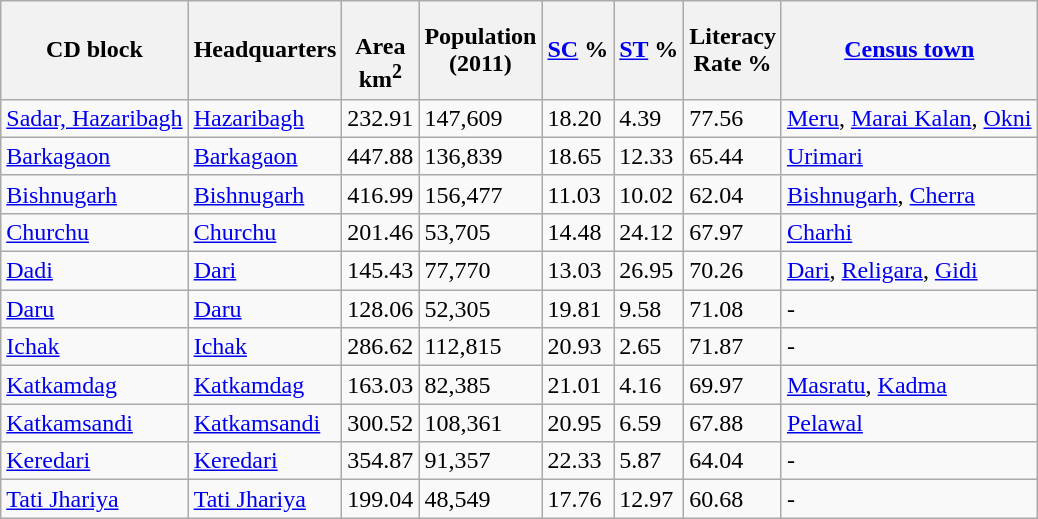<table class="wikitable sortable">
<tr>
<th>CD block</th>
<th>Headquarters</th>
<th><br>Area<br>km<sup>2</sup></th>
<th>Population<br>(2011)</th>
<th><a href='#'>SC</a> %</th>
<th><a href='#'>ST</a> %</th>
<th>Literacy<br> Rate %</th>
<th><a href='#'>Census town</a></th>
</tr>
<tr>
<td><a href='#'>Sadar, Hazaribagh</a></td>
<td><a href='#'>Hazaribagh</a></td>
<td>232.91</td>
<td>147,609</td>
<td>18.20</td>
<td>4.39</td>
<td>77.56</td>
<td><a href='#'>Meru</a>, <a href='#'>Marai Kalan</a>, <a href='#'>Okni</a></td>
</tr>
<tr>
<td><a href='#'>Barkagaon</a></td>
<td><a href='#'>Barkagaon</a></td>
<td>447.88</td>
<td>136,839</td>
<td>18.65</td>
<td>12.33</td>
<td>65.44</td>
<td><a href='#'>Urimari</a></td>
</tr>
<tr>
<td><a href='#'>Bishnugarh</a></td>
<td><a href='#'>Bishnugarh</a></td>
<td>416.99</td>
<td>156,477</td>
<td>11.03</td>
<td>10.02</td>
<td>62.04</td>
<td><a href='#'>Bishnugarh</a>, <a href='#'>Cherra</a></td>
</tr>
<tr>
<td><a href='#'>Churchu</a></td>
<td><a href='#'>Churchu</a></td>
<td>201.46</td>
<td>53,705</td>
<td>14.48</td>
<td>24.12</td>
<td>67.97</td>
<td><a href='#'>Charhi</a></td>
</tr>
<tr>
<td><a href='#'>Dadi</a></td>
<td><a href='#'>Dari</a></td>
<td>145.43</td>
<td>77,770</td>
<td>13.03</td>
<td>26.95</td>
<td>70.26</td>
<td><a href='#'>Dari</a>, <a href='#'>Religara</a>, <a href='#'>Gidi</a></td>
</tr>
<tr>
<td><a href='#'>Daru</a></td>
<td><a href='#'>Daru</a></td>
<td>128.06</td>
<td>52,305</td>
<td>19.81</td>
<td>9.58</td>
<td>71.08</td>
<td>-</td>
</tr>
<tr>
<td><a href='#'>Ichak</a></td>
<td><a href='#'>Ichak</a></td>
<td>286.62</td>
<td>112,815</td>
<td>20.93</td>
<td>2.65</td>
<td>71.87</td>
<td>-</td>
</tr>
<tr>
<td><a href='#'>Katkamdag</a></td>
<td><a href='#'>Katkamdag</a></td>
<td>163.03</td>
<td>82,385</td>
<td>21.01</td>
<td>4.16</td>
<td>69.97</td>
<td><a href='#'>Masratu</a>, <a href='#'>Kadma</a></td>
</tr>
<tr>
<td><a href='#'>Katkamsandi</a></td>
<td><a href='#'>Katkamsandi</a></td>
<td>300.52</td>
<td>108,361</td>
<td>20.95</td>
<td>6.59</td>
<td>67.88</td>
<td><a href='#'>Pelawal</a></td>
</tr>
<tr>
<td><a href='#'>Keredari</a></td>
<td><a href='#'>Keredari</a></td>
<td>354.87</td>
<td>91,357</td>
<td>22.33</td>
<td>5.87</td>
<td>64.04</td>
<td>-</td>
</tr>
<tr>
<td><a href='#'>Tati Jhariya</a></td>
<td><a href='#'>Tati Jhariya</a></td>
<td>199.04</td>
<td>48,549</td>
<td>17.76</td>
<td>12.97</td>
<td>60.68</td>
<td>-</td>
</tr>
</table>
